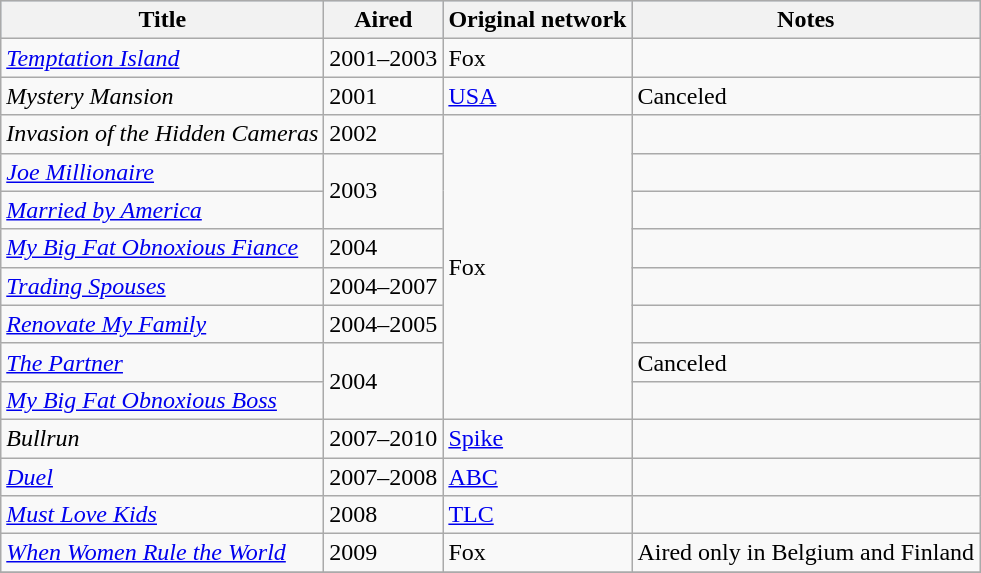<table class="wikitable">
<tr style="background:#b0c4de; text-align:center;">
<th>Title</th>
<th>Aired</th>
<th>Original network</th>
<th>Notes</th>
</tr>
<tr>
<td><em><a href='#'>Temptation Island</a></em></td>
<td>2001–2003</td>
<td>Fox</td>
<td></td>
</tr>
<tr>
<td><em>Mystery Mansion</em></td>
<td>2001</td>
<td><a href='#'>USA</a></td>
<td>Canceled</td>
</tr>
<tr>
<td><em>Invasion of the Hidden Cameras</em></td>
<td>2002</td>
<td rowspan="8">Fox</td>
<td></td>
</tr>
<tr>
<td><em><a href='#'>Joe Millionaire</a></em></td>
<td rowspan="2">2003</td>
<td></td>
</tr>
<tr>
<td><em><a href='#'>Married by America</a></em></td>
<td></td>
</tr>
<tr>
<td><em><a href='#'>My Big Fat Obnoxious Fiance</a></em></td>
<td>2004</td>
<td></td>
</tr>
<tr>
<td><em><a href='#'>Trading Spouses</a></em></td>
<td>2004–2007</td>
<td></td>
</tr>
<tr>
<td><em><a href='#'>Renovate My Family</a></em></td>
<td>2004–2005</td>
<td></td>
</tr>
<tr>
<td><em><a href='#'>The Partner</a></em></td>
<td rowspan="2">2004</td>
<td>Canceled</td>
</tr>
<tr>
<td><em><a href='#'>My Big Fat Obnoxious Boss</a></em></td>
<td></td>
</tr>
<tr>
<td><em>Bullrun</em></td>
<td>2007–2010</td>
<td><a href='#'>Spike</a></td>
<td></td>
</tr>
<tr>
<td><em><a href='#'>Duel</a></em></td>
<td>2007–2008</td>
<td><a href='#'>ABC</a></td>
<td></td>
</tr>
<tr>
<td><em><a href='#'>Must Love Kids</a></em></td>
<td>2008</td>
<td><a href='#'>TLC</a></td>
<td></td>
</tr>
<tr>
<td><em><a href='#'>When Women Rule the World</a></em></td>
<td>2009</td>
<td>Fox</td>
<td>Aired only in Belgium and Finland</td>
</tr>
<tr>
</tr>
</table>
